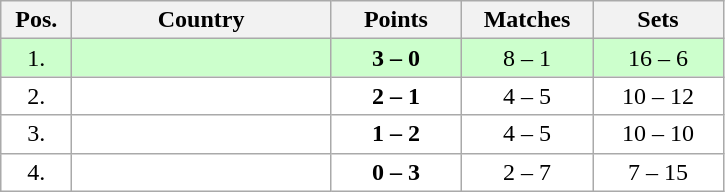<table class="wikitable" style="text-align:center;">
<tr>
<th width=40>Pos.</th>
<th width=165>Country</th>
<th width=80>Points</th>
<th width=80>Matches</th>
<th width=80>Sets</th>
</tr>
<tr style="background:#ccffcc;">
<td>1.</td>
<td style="text-align:left;"></td>
<td><strong>3 – 0</strong></td>
<td>8 – 1</td>
<td>16 – 6</td>
</tr>
<tr style="background:#ffffff;">
<td>2.</td>
<td style="text-align:left;"></td>
<td><strong>2 – 1</strong></td>
<td>4 – 5</td>
<td>10 – 12</td>
</tr>
<tr style="background:#ffffff;">
<td>3.</td>
<td style="text-align:left;"></td>
<td><strong>1 – 2</strong></td>
<td>4 – 5</td>
<td>10 – 10</td>
</tr>
<tr style="background:#ffffff;">
<td>4.</td>
<td style="text-align:left;"></td>
<td><strong>0 – 3</strong></td>
<td>2 – 7</td>
<td>7 – 15</td>
</tr>
</table>
